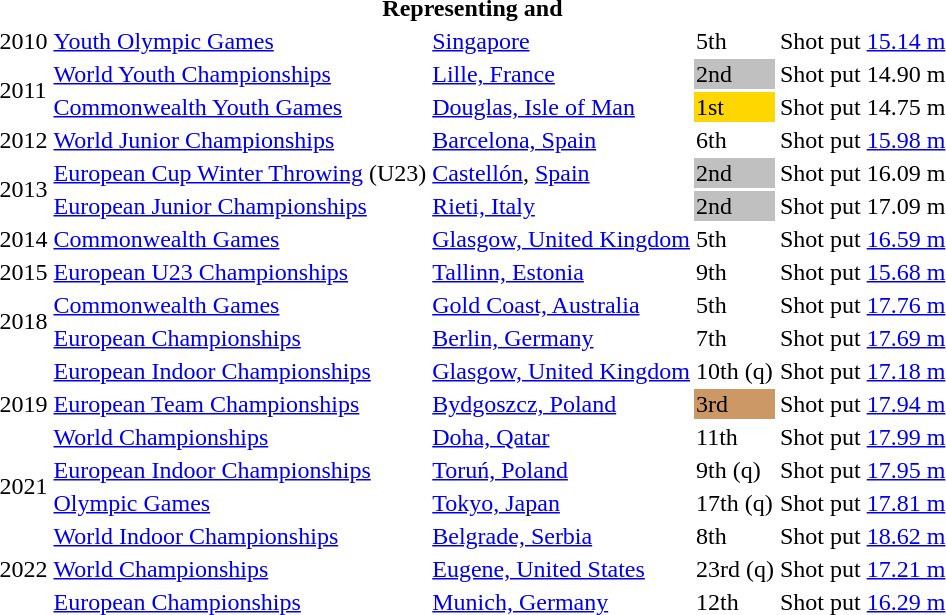<table>
<tr>
<th colspan="6">Representing  and </th>
</tr>
<tr>
<td>2010</td>
<td><a href='#'>Youth Olympic Games</a></td>
<td><a href='#'>Singapore</a></td>
<td>5th</td>
<td>Shot put</td>
<td><a href='#'>15.14 m</a></td>
</tr>
<tr>
<td rowspan=2>2011</td>
<td><a href='#'>World Youth Championships</a></td>
<td><a href='#'>Lille, France</a></td>
<td bgcolor=silver>2nd</td>
<td>Shot put</td>
<td>14.90 m</td>
</tr>
<tr>
<td><a href='#'>Commonwealth Youth Games</a></td>
<td><a href='#'>Douglas, Isle of Man</a></td>
<td bgcolor=gold>1st</td>
<td>Shot put</td>
<td>14.75 m</td>
</tr>
<tr>
<td>2012</td>
<td><a href='#'>World Junior Championships</a></td>
<td><a href='#'>Barcelona, Spain</a></td>
<td>6th</td>
<td>Shot put</td>
<td><a href='#'>15.98 m</a></td>
</tr>
<tr>
<td rowspan=2>2013</td>
<td><a href='#'>European Cup Winter Throwing</a> (U23)</td>
<td><a href='#'>Castellón</a>, <a href='#'>Spain</a></td>
<td bgcolor=silver>2nd</td>
<td>Shot put</td>
<td>16.09 m</td>
</tr>
<tr>
<td><a href='#'>European Junior Championships</a></td>
<td><a href='#'>Rieti, Italy</a></td>
<td bgcolor=silver>2nd</td>
<td>Shot put</td>
<td>17.09 m</td>
</tr>
<tr>
<td>2014</td>
<td><a href='#'>Commonwealth Games</a></td>
<td><a href='#'>Glasgow, United Kingdom</a></td>
<td>5th</td>
<td>Shot put</td>
<td><a href='#'>16.59 m</a></td>
</tr>
<tr>
<td>2015</td>
<td><a href='#'>European U23 Championships</a></td>
<td><a href='#'>Tallinn, Estonia</a></td>
<td>9th</td>
<td>Shot put</td>
<td><a href='#'>15.68 m</a></td>
</tr>
<tr>
<td rowspan=2>2018</td>
<td><a href='#'>Commonwealth Games</a></td>
<td><a href='#'>Gold Coast, Australia</a></td>
<td>5th</td>
<td>Shot put</td>
<td><a href='#'>17.76 m</a></td>
</tr>
<tr>
<td><a href='#'>European Championships</a></td>
<td><a href='#'>Berlin, Germany</a></td>
<td>7th</td>
<td>Shot put</td>
<td><a href='#'>17.69 m</a></td>
</tr>
<tr>
<td rowspan=3>2019</td>
<td><a href='#'>European Indoor Championships</a></td>
<td><a href='#'>Glasgow, United Kingdom</a></td>
<td>10th (q)</td>
<td>Shot put</td>
<td><a href='#'>17.18 m</a></td>
</tr>
<tr>
<td><a href='#'>European Team Championships</a></td>
<td><a href='#'>Bydgoszcz, Poland</a></td>
<td bgcolor=cc9966>3rd</td>
<td>Shot put</td>
<td><a href='#'>17.94 m</a></td>
</tr>
<tr>
<td><a href='#'>World Championships</a></td>
<td><a href='#'>Doha, Qatar</a></td>
<td>11th</td>
<td>Shot put</td>
<td><a href='#'>17.99 m</a></td>
</tr>
<tr>
<td rowspan=2>2021</td>
<td><a href='#'>European Indoor Championships</a></td>
<td><a href='#'>Toruń, Poland</a></td>
<td>9th (q)</td>
<td>Shot put</td>
<td><a href='#'>17.95 m</a></td>
</tr>
<tr>
<td><a href='#'>Olympic Games</a></td>
<td><a href='#'>Tokyo, Japan</a></td>
<td>17th (q)</td>
<td>Shot put</td>
<td><a href='#'>17.81 m</a></td>
</tr>
<tr>
<td rowspan=3>2022</td>
<td><a href='#'>World Indoor Championships</a></td>
<td><a href='#'>Belgrade, Serbia</a></td>
<td>8th</td>
<td>Shot put</td>
<td><a href='#'>18.62 m</a></td>
</tr>
<tr>
<td><a href='#'>World Championships</a></td>
<td><a href='#'>Eugene, United States</a></td>
<td>23rd (q)</td>
<td>Shot put</td>
<td><a href='#'>17.21 m</a></td>
</tr>
<tr>
<td><a href='#'>European Championships</a></td>
<td><a href='#'>Munich, Germany</a></td>
<td>12th</td>
<td>Shot put</td>
<td><a href='#'>16.29 m</a></td>
</tr>
</table>
